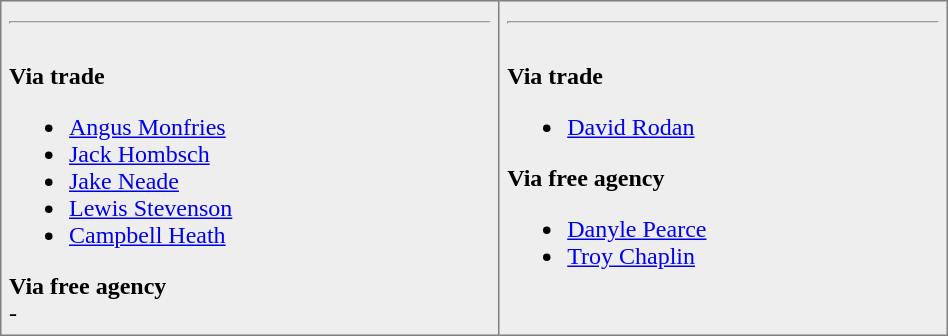<table border="1" style="border-collapse:collapse; background:#eee; width: 50%"  cellpadding="5">
<tr>
<td valign="top"> <hr><br><strong>Via trade</strong><ul><li><a href='#'>Angus Monfries</a></li><li><a href='#'>Jack Hombsch</a></li><li><a href='#'>Jake Neade</a></li><li><a href='#'>Lewis Stevenson</a></li><li><a href='#'>Campbell Heath</a></li></ul><strong>Via free agency</strong><br>
-</td>
<td valign="top"> <hr><br><strong>Via trade</strong><ul><li><a href='#'>David Rodan</a></li></ul><strong>Via free agency</strong><ul><li><a href='#'>Danyle Pearce</a></li><li><a href='#'>Troy Chaplin</a></li></ul></td>
</tr>
</table>
